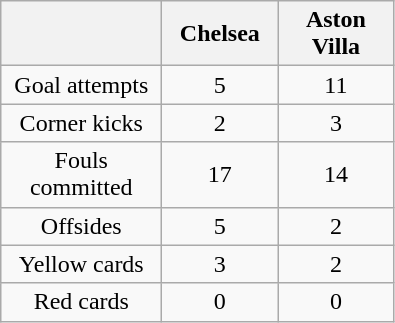<table class="wikitable" style="text-align:center">
<tr>
<th width=100></th>
<th width=70>Chelsea</th>
<th width=70>Aston Villa</th>
</tr>
<tr>
<td>Goal attempts</td>
<td>5</td>
<td>11</td>
</tr>
<tr>
<td>Corner kicks</td>
<td>2</td>
<td>3</td>
</tr>
<tr>
<td>Fouls committed</td>
<td>17</td>
<td>14</td>
</tr>
<tr>
<td>Offsides</td>
<td>5</td>
<td>2</td>
</tr>
<tr>
<td>Yellow cards</td>
<td>3</td>
<td>2</td>
</tr>
<tr>
<td>Red cards</td>
<td>0</td>
<td>0</td>
</tr>
</table>
